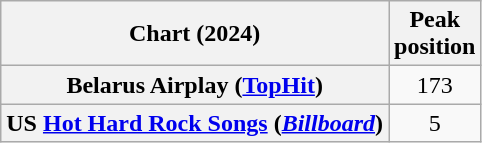<table class="wikitable sortable plainrowheaders" style="text-align:center">
<tr>
<th scope="col">Chart (2024)</th>
<th scope="col">Peak<br>position</th>
</tr>
<tr>
<th scope="row">Belarus Airplay (<a href='#'>TopHit</a>)</th>
<td>173</td>
</tr>
<tr>
<th scope="row">US <a href='#'>Hot Hard Rock Songs</a> (<em><a href='#'>Billboard</a></em>)</th>
<td>5</td>
</tr>
</table>
